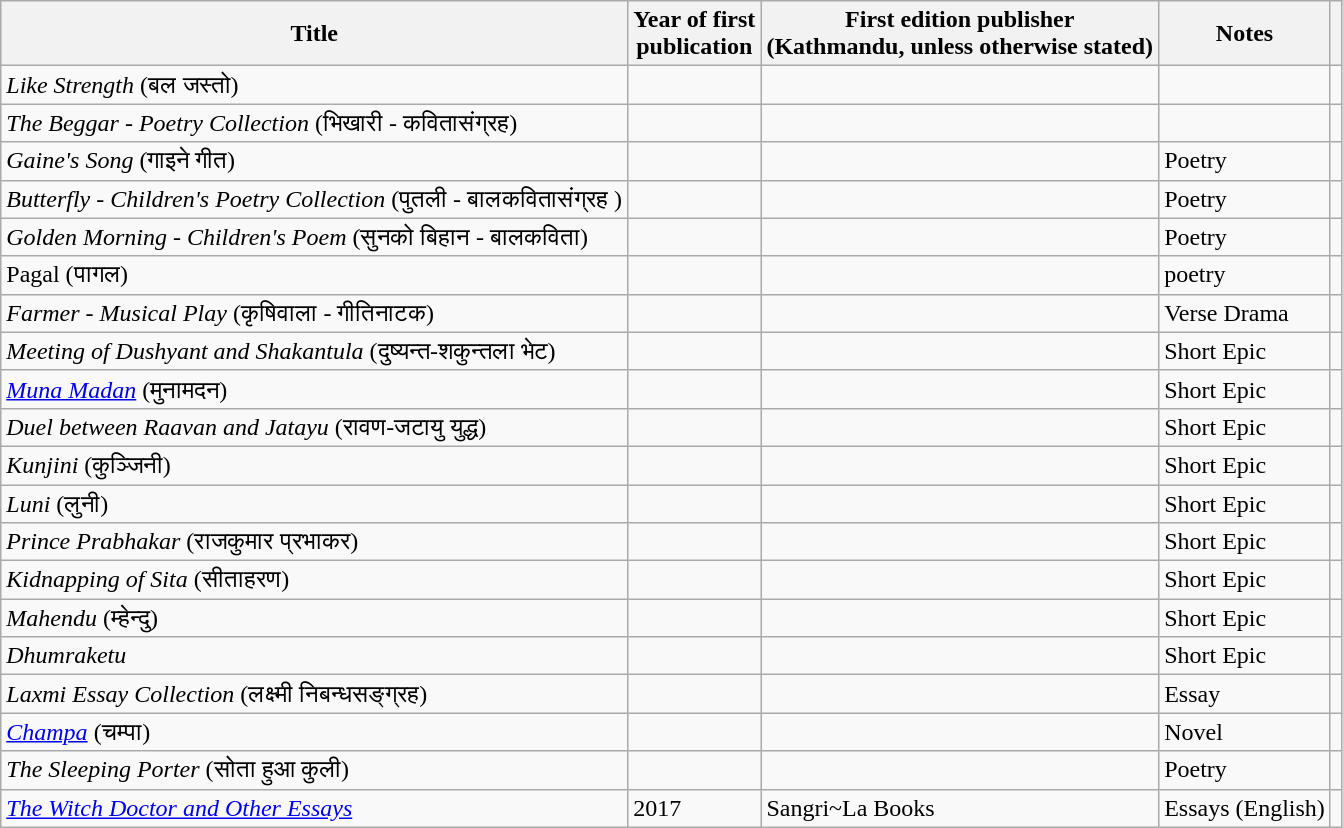<table class="wikitable plainrowheaders sortable" style="margin-right: 0;">
<tr>
<th scope="col">Title</th>
<th scope="col">Year of first<br>publication</th>
<th scope="col">First edition publisher<br>(Kathmandu, unless otherwise stated)</th>
<th scope="col" class="unsortable">Notes</th>
<th scope="col" class="unsortable"></th>
</tr>
<tr>
<td scope="row"><em>Like Strength</em> (बल जस्तो)</td>
<td></td>
<td></td>
<td></td>
<td></td>
</tr>
<tr>
<td scope="row"><em>The Beggar - Poetry Collection</em> (भिखारी - कवितासंग्रह)</td>
<td style="text-align: center;"></td>
<td></td>
<td></td>
<td></td>
</tr>
<tr>
<td scope="row"><em>Gaine's Song</em> (गाइने गीत)</td>
<td></td>
<td></td>
<td>Poetry</td>
<td style="text-align: center;"></td>
</tr>
<tr>
<td scope="row"><em>Butterfly - Children's Poetry Collection</em> (पुतली - बालकवितासंग्रह )</td>
<td></td>
<td></td>
<td>Poetry</td>
<td style="text-align: center;"></td>
</tr>
<tr>
<td scope="row"><em>Golden Morning - Children's Poem</em> (सुनको बिहान -  बालकविता)</td>
<td></td>
<td></td>
<td>Poetry</td>
<td style="text-align: center;"></td>
</tr>
<tr>
<td>Pagal (पागल)</td>
<td></td>
<td></td>
<td>poetry</td>
<td></td>
</tr>
<tr>
<td scope="row"><em>Farmer - Musical Play</em> (कृषिवाला - गीतिनाटक)</td>
<td></td>
<td></td>
<td>Verse Drama</td>
<td style="text-align: center;"></td>
</tr>
<tr>
<td scope="row"><em>Meeting of Dushyant and Shakantula</em> (दुष्यन्त-शकुन्तला भेट)</td>
<td></td>
<td></td>
<td>Short Epic</td>
<td style="text-align: center;"></td>
</tr>
<tr>
<td scope="row"><em><a href='#'>Muna Madan</a></em> (मुनामदन)</td>
<td></td>
<td></td>
<td>Short Epic</td>
<td style="text-align: center;"></td>
</tr>
<tr>
<td scope="row"><em>Duel between Raavan and Jatayu</em> (रावण-जटायु युद्ध)</td>
<td></td>
<td></td>
<td>Short Epic</td>
<td style="text-align: center;"></td>
</tr>
<tr>
<td scope="row"><em>Kunjini</em> (कुञ्जिनी)</td>
<td></td>
<td></td>
<td>Short Epic</td>
<td style="text-align: center;"></td>
</tr>
<tr>
<td scope="row"><em>Luni</em> (लुनी)</td>
<td></td>
<td></td>
<td>Short Epic</td>
<td style="text-align: center;"></td>
</tr>
<tr>
<td scope="row"><em>Prince Prabhakar</em> (राजकुमार प्रभाकर)</td>
<td></td>
<td></td>
<td>Short Epic</td>
<td style="text-align: center;"></td>
</tr>
<tr>
<td scope="row"><em>Kidnapping of Sita</em> (सीताहरण)</td>
<td></td>
<td></td>
<td>Short Epic</td>
<td style="text-align: center;"></td>
</tr>
<tr>
<td scope="row"><em>Mahendu</em> (म्हेन्दु)</td>
<td></td>
<td></td>
<td>Short Epic</td>
<td style="text-align: center;"></td>
</tr>
<tr>
<td scope="row"><em>Dhumraketu</em></td>
<td></td>
<td></td>
<td>Short Epic</td>
<td style="text-align: center;"></td>
</tr>
<tr>
<td scope="row"><em>Laxmi Essay Collection</em> (लक्ष्मी निबन्धसङ्‌ग्रह)</td>
<td></td>
<td></td>
<td>Essay</td>
<td style="text-align: center;"></td>
</tr>
<tr>
<td scope="row"><em><a href='#'>Champa</a></em> (चम्पा)</td>
<td></td>
<td></td>
<td>Novel</td>
<td style="text-align: center;"></td>
</tr>
<tr>
<td scope="row"><em>The Sleeping Porter</em> (सोता हुआ कुली)</td>
<td></td>
<td></td>
<td>Poetry</td>
<td style="text-align: center;"></td>
</tr>
<tr>
<td><em><a href='#'>The Witch Doctor and Other Essays</a></em></td>
<td>2017</td>
<td>Sangri~La Books</td>
<td>Essays (English)</td>
<td></td>
</tr>
</table>
